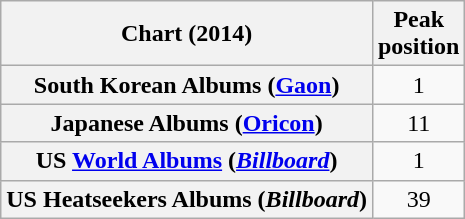<table class="wikitable plainrowheaders" style="text-align:center">
<tr>
<th scope="col">Chart (2014)</th>
<th scope="col">Peak<br>position</th>
</tr>
<tr>
<th scope="row">South Korean Albums (<a href='#'>Gaon</a>)</th>
<td>1</td>
</tr>
<tr>
<th scope="row">Japanese Albums (<a href='#'>Oricon</a>)</th>
<td>11</td>
</tr>
<tr>
<th scope="row">US <a href='#'>World Albums</a> (<em><a href='#'>Billboard</a></em>)</th>
<td>1</td>
</tr>
<tr>
<th scope="row">US Heatseekers Albums (<em>Billboard</em>)</th>
<td>39</td>
</tr>
</table>
